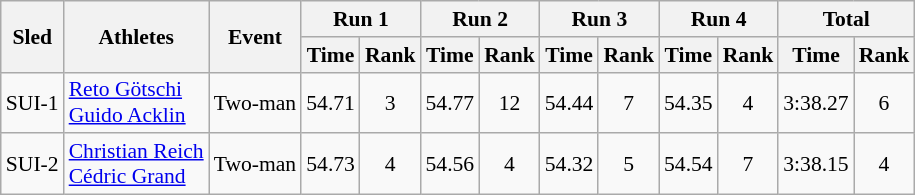<table class="wikitable" border="1" style="font-size:90%">
<tr>
<th rowspan="2">Sled</th>
<th rowspan="2">Athletes</th>
<th rowspan="2">Event</th>
<th colspan="2">Run 1</th>
<th colspan="2">Run 2</th>
<th colspan="2">Run 3</th>
<th colspan="2">Run 4</th>
<th colspan="2">Total</th>
</tr>
<tr>
<th>Time</th>
<th>Rank</th>
<th>Time</th>
<th>Rank</th>
<th>Time</th>
<th>Rank</th>
<th>Time</th>
<th>Rank</th>
<th>Time</th>
<th>Rank</th>
</tr>
<tr>
<td align="center">SUI-1</td>
<td><a href='#'>Reto Götschi</a><br><a href='#'>Guido Acklin</a></td>
<td>Two-man</td>
<td align="center">54.71</td>
<td align="center">3</td>
<td align="center">54.77</td>
<td align="center">12</td>
<td align="center">54.44</td>
<td align="center">7</td>
<td align="center">54.35</td>
<td align="center">4</td>
<td align="center">3:38.27</td>
<td align="center">6</td>
</tr>
<tr>
<td align="center">SUI-2</td>
<td><a href='#'>Christian Reich</a><br><a href='#'>Cédric Grand</a></td>
<td>Two-man</td>
<td align="center">54.73</td>
<td align="center">4</td>
<td align="center">54.56</td>
<td align="center">4</td>
<td align="center">54.32</td>
<td align="center">5</td>
<td align="center">54.54</td>
<td align="center">7</td>
<td align="center">3:38.15</td>
<td align="center">4</td>
</tr>
</table>
